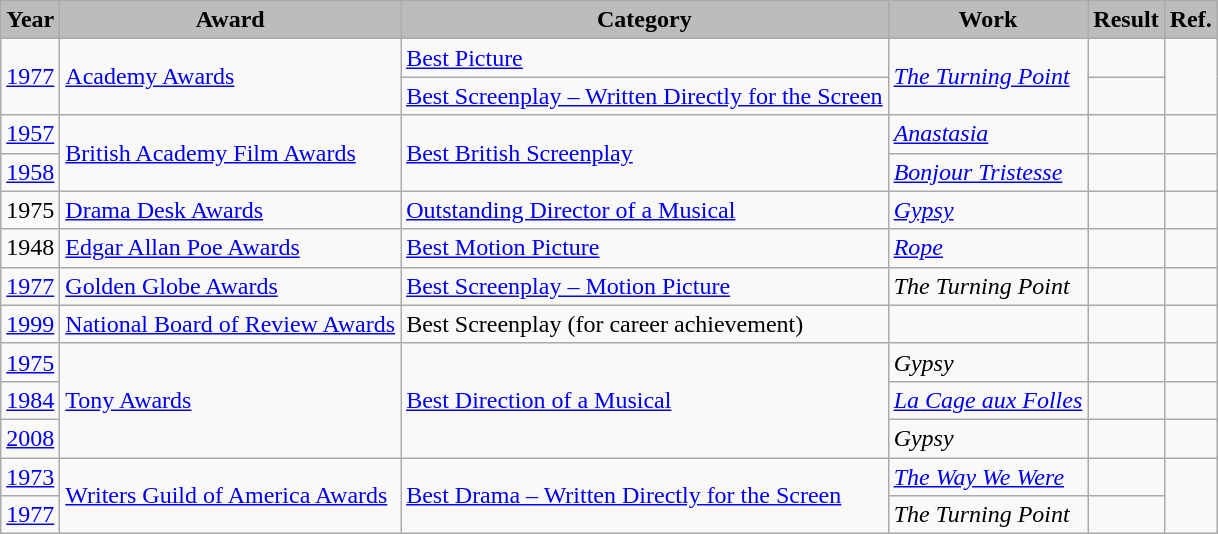<table class="wikitable">
<tr style="background:#b0c4de; text-align:center;">
<th style="background:#bcbcbc;">Year</th>
<th style="background:#bcbcbc;">Award</th>
<th style="background:#bcbcbc;">Category</th>
<th style="background:#bcbcbc;">Work</th>
<th style="background:#bcbcbc;">Result</th>
<th style="background:#bcbcbc;">Ref.</th>
</tr>
<tr>
<td rowspan="2"><a href='#'>1977</a></td>
<td rowspan="2"><a href='#'>Academy Awards</a></td>
<td><a href='#'>Best Picture</a></td>
<td rowspan="2"><em><a href='#'>The Turning Point</a></em></td>
<td></td>
<td align="center" rowspan="2"></td>
</tr>
<tr>
<td><a href='#'>Best Screenplay – Written Directly for the Screen</a></td>
<td></td>
</tr>
<tr>
<td><a href='#'>1957</a></td>
<td rowspan="2"><a href='#'>British Academy Film Awards</a></td>
<td rowspan="2"><a href='#'>Best British Screenplay</a></td>
<td><em><a href='#'>Anastasia</a></em></td>
<td></td>
<td align="center"></td>
</tr>
<tr>
<td><a href='#'>1958</a></td>
<td><em><a href='#'>Bonjour Tristesse</a></em></td>
<td></td>
<td align="center"></td>
</tr>
<tr>
<td>1975</td>
<td><a href='#'>Drama Desk Awards</a></td>
<td><a href='#'>Outstanding Director of a Musical</a></td>
<td><em><a href='#'>Gypsy</a></em></td>
<td></td>
<td align="center"></td>
</tr>
<tr>
<td>1948</td>
<td><a href='#'>Edgar Allan Poe Awards</a></td>
<td><a href='#'>Best Motion Picture</a></td>
<td><em><a href='#'>Rope</a></em></td>
<td></td>
<td align="center"></td>
</tr>
<tr>
<td><a href='#'>1977</a></td>
<td><a href='#'>Golden Globe Awards</a></td>
<td><a href='#'>Best Screenplay – Motion Picture</a></td>
<td><em>The Turning Point</em></td>
<td></td>
<td align="center"></td>
</tr>
<tr>
<td><a href='#'>1999</a></td>
<td><a href='#'>National Board of Review Awards</a></td>
<td>Best Screenplay (for career achievement)</td>
<td></td>
<td></td>
<td align="center"></td>
</tr>
<tr>
<td><a href='#'>1975</a></td>
<td rowspan="3"><a href='#'>Tony Awards</a></td>
<td rowspan="3"><a href='#'>Best Direction of a Musical</a></td>
<td><em>Gypsy</em></td>
<td></td>
<td align="center"></td>
</tr>
<tr>
<td><a href='#'>1984</a></td>
<td><em><a href='#'>La Cage aux Folles</a></em></td>
<td></td>
<td align="center"></td>
</tr>
<tr>
<td><a href='#'>2008</a></td>
<td><em>Gypsy</em></td>
<td></td>
<td align="center"></td>
</tr>
<tr>
<td><a href='#'>1973</a></td>
<td rowspan="2"><a href='#'>Writers Guild of America Awards</a></td>
<td rowspan="2"><a href='#'>Best Drama – Written Directly for the Screen</a></td>
<td><em><a href='#'>The Way We Were</a></em></td>
<td></td>
<td align="center" rowspan="2"></td>
</tr>
<tr>
<td><a href='#'>1977</a></td>
<td><em>The Turning Point</em></td>
<td></td>
</tr>
</table>
